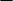<table>
<tr>
<td>–</td>
<td><br>










</td>
<td><br>










</td>
</tr>
</table>
